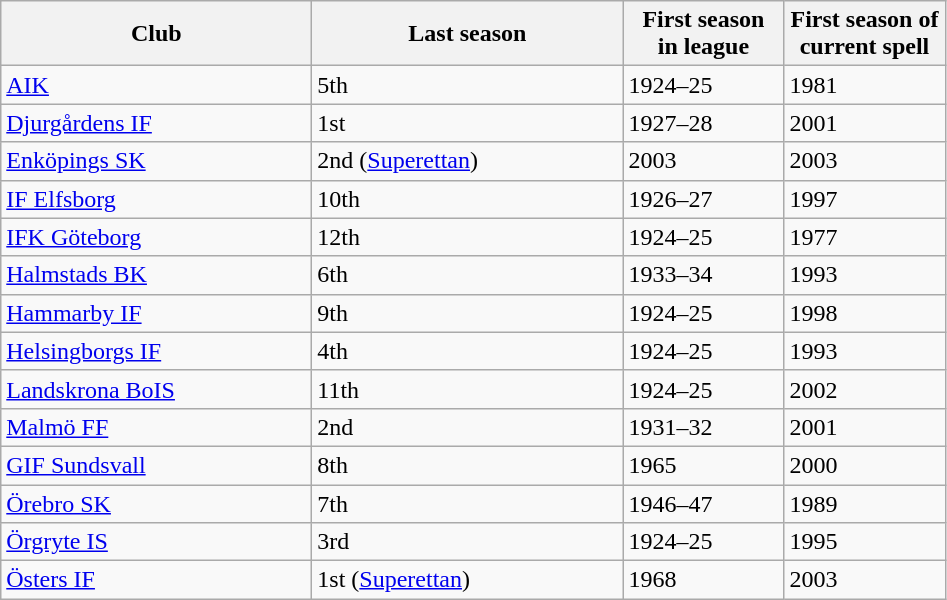<table class="wikitable">
<tr>
<th style="width: 200px;">Club</th>
<th style="width: 200px;">Last season</th>
<th style="width: 100px;">First season<br>in league</th>
<th style="width: 100px;">First season of<br>current spell</th>
</tr>
<tr>
<td><a href='#'>AIK</a></td>
<td>5th</td>
<td>1924–25</td>
<td>1981</td>
</tr>
<tr>
<td><a href='#'>Djurgårdens IF</a></td>
<td>1st</td>
<td>1927–28</td>
<td>2001</td>
</tr>
<tr>
<td><a href='#'>Enköpings SK</a></td>
<td>2nd (<a href='#'>Superettan</a>)</td>
<td>2003</td>
<td>2003</td>
</tr>
<tr>
<td><a href='#'>IF Elfsborg</a></td>
<td>10th</td>
<td>1926–27</td>
<td>1997</td>
</tr>
<tr>
<td><a href='#'>IFK Göteborg</a></td>
<td>12th</td>
<td>1924–25</td>
<td>1977</td>
</tr>
<tr>
<td><a href='#'>Halmstads BK</a></td>
<td>6th</td>
<td>1933–34</td>
<td>1993</td>
</tr>
<tr>
<td><a href='#'>Hammarby IF</a></td>
<td>9th</td>
<td>1924–25</td>
<td>1998</td>
</tr>
<tr>
<td><a href='#'>Helsingborgs IF</a></td>
<td>4th</td>
<td>1924–25</td>
<td>1993</td>
</tr>
<tr>
<td><a href='#'>Landskrona BoIS</a></td>
<td>11th</td>
<td>1924–25</td>
<td>2002</td>
</tr>
<tr>
<td><a href='#'>Malmö FF</a></td>
<td>2nd</td>
<td>1931–32</td>
<td>2001</td>
</tr>
<tr>
<td><a href='#'>GIF Sundsvall</a></td>
<td>8th</td>
<td>1965</td>
<td>2000</td>
</tr>
<tr>
<td><a href='#'>Örebro SK</a></td>
<td>7th</td>
<td>1946–47</td>
<td>1989</td>
</tr>
<tr>
<td><a href='#'>Örgryte IS</a></td>
<td>3rd</td>
<td>1924–25</td>
<td>1995</td>
</tr>
<tr>
<td><a href='#'>Östers IF</a></td>
<td>1st (<a href='#'>Superettan</a>)</td>
<td>1968</td>
<td>2003</td>
</tr>
</table>
